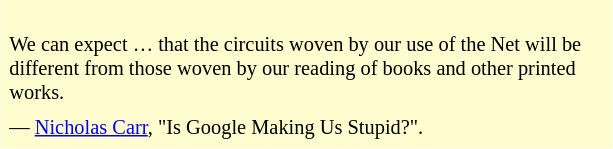<table class="toccolours" style="float: right; margin-left: 1em; margin-right: 2em; font-size: 85%; background:#FFFDD0; color:black; width:30em; max-width: 35%;" cellspacing="5">
<tr>
<td style="text-align: left;"><br>We can expect … that the circuits woven by our use of the Net will be different from those woven by our reading of books and other printed works.</td>
</tr>
<tr>
<td style="text-align: left;">— <a href='#'>Nicholas Carr</a>, "Is Google Making Us Stupid?".</td>
</tr>
</table>
